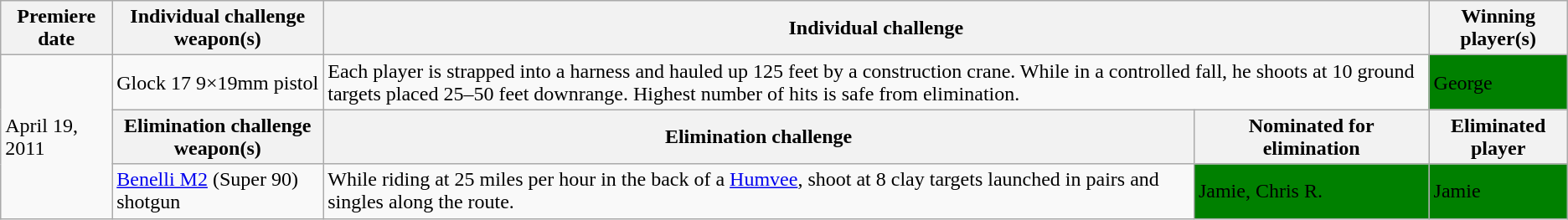<table class="wikitable">
<tr>
<th>Premiere date</th>
<th>Individual challenge weapon(s)</th>
<th colspan="2">Individual challenge</th>
<th>Winning player(s)</th>
</tr>
<tr>
<td rowspan="3">April 19, 2011</td>
<td>Glock 17 9×19mm pistol</td>
<td colspan="2">Each player is strapped into a harness and hauled up 125 feet by a construction crane. While in a controlled fall, he shoots at 10 ground targets placed 25–50 feet downrange. Highest number of hits is safe from elimination.</td>
<td style="background:green;"><span>George</span></td>
</tr>
<tr>
<th>Elimination challenge weapon(s)</th>
<th>Elimination challenge</th>
<th>Nominated for elimination</th>
<th>Eliminated player</th>
</tr>
<tr>
<td><a href='#'>Benelli M2</a> (Super 90) shotgun</td>
<td>While riding at 25 miles per hour in the back of a <a href='#'>Humvee</a>, shoot at 8 clay targets launched in pairs and singles along the route.</td>
<td style="background:green;"><span>Jamie, Chris R.</span></td>
<td style="background:green;"><span>Jamie</span></td>
</tr>
</table>
